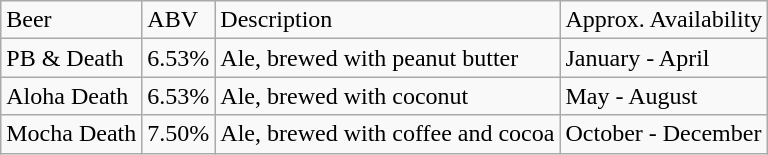<table class="wikitable">
<tr>
<td>Beer</td>
<td>ABV</td>
<td>Description</td>
<td>Approx. Availability</td>
</tr>
<tr>
<td>PB & Death</td>
<td>6.53%</td>
<td>Ale, brewed with peanut butter</td>
<td>January - April</td>
</tr>
<tr>
<td>Aloha Death</td>
<td>6.53%</td>
<td>Ale, brewed with coconut</td>
<td>May - August</td>
</tr>
<tr>
<td>Mocha Death</td>
<td>7.50%</td>
<td>Ale, brewed with coffee and cocoa</td>
<td>October - December</td>
</tr>
</table>
